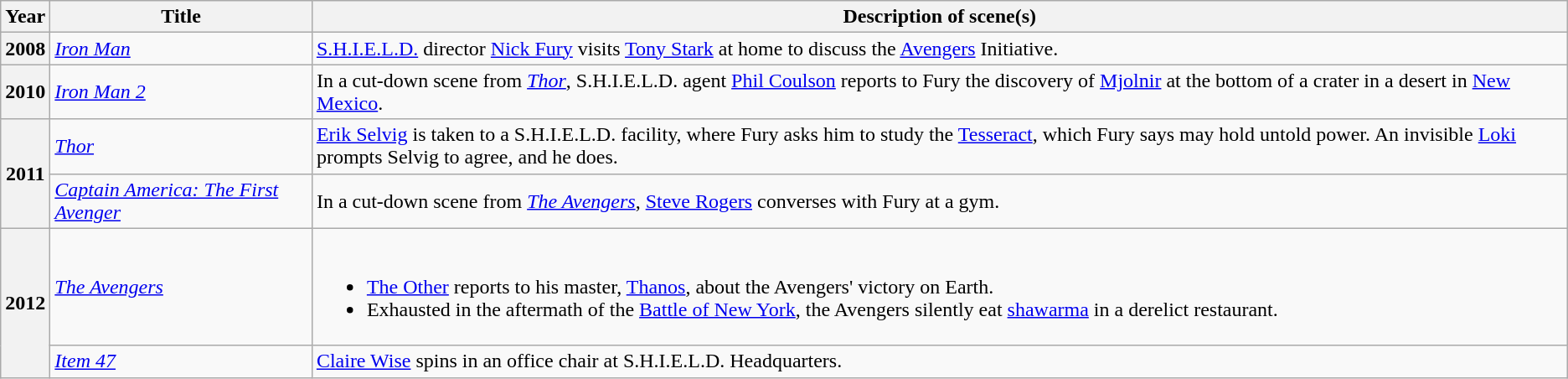<table class="wikitable">
<tr>
<th scope="col">Year</th>
<th scope="col">Title</th>
<th scope="col">Description of scene(s)</th>
</tr>
<tr>
<th scope="row">2008</th>
<td><em><a href='#'>Iron Man</a></em></td>
<td><a href='#'>S.H.I.E.L.D.</a> director <a href='#'>Nick Fury</a> visits <a href='#'>Tony Stark</a> at home to discuss the <a href='#'>Avengers</a> Initiative.</td>
</tr>
<tr>
<th scope="row">2010</th>
<td><em><a href='#'>Iron Man 2</a></em></td>
<td>In a cut-down scene from <em><a href='#'>Thor</a></em>, S.H.I.E.L.D. agent <a href='#'>Phil Coulson</a> reports to Fury the discovery of <a href='#'>Mjolnir</a> at the bottom of a crater in a desert in <a href='#'>New Mexico</a>.</td>
</tr>
<tr>
<th scope="row" rowspan="2">2011</th>
<td><em><a href='#'>Thor</a></em></td>
<td><a href='#'>Erik Selvig</a> is taken to a S.H.I.E.L.D. facility, where Fury asks him to study the <a href='#'>Tesseract</a>, which Fury says may hold untold power. An invisible <a href='#'>Loki</a> prompts Selvig to agree, and he does.</td>
</tr>
<tr>
<td><em><a href='#'>Captain America: The First Avenger</a></em></td>
<td>In a cut-down scene from <em><a href='#'>The Avengers</a></em>, <a href='#'>Steve Rogers</a> converses with Fury at a gym.</td>
</tr>
<tr>
<th scope="row" rowspan="2">2012</th>
<td><em><a href='#'>The Avengers</a></em></td>
<td><br><ul><li><a href='#'>The Other</a> reports to his master, <a href='#'>Thanos</a>, about the Avengers' victory on Earth.</li><li>Exhausted in the aftermath of the <a href='#'>Battle of New York</a>, the Avengers silently eat <a href='#'>shawarma</a> in a derelict restaurant.</li></ul></td>
</tr>
<tr>
<td><em><a href='#'>Item 47</a></em></td>
<td><a href='#'>Claire Wise</a> spins in an office chair at S.H.I.E.L.D. Headquarters.</td>
</tr>
</table>
